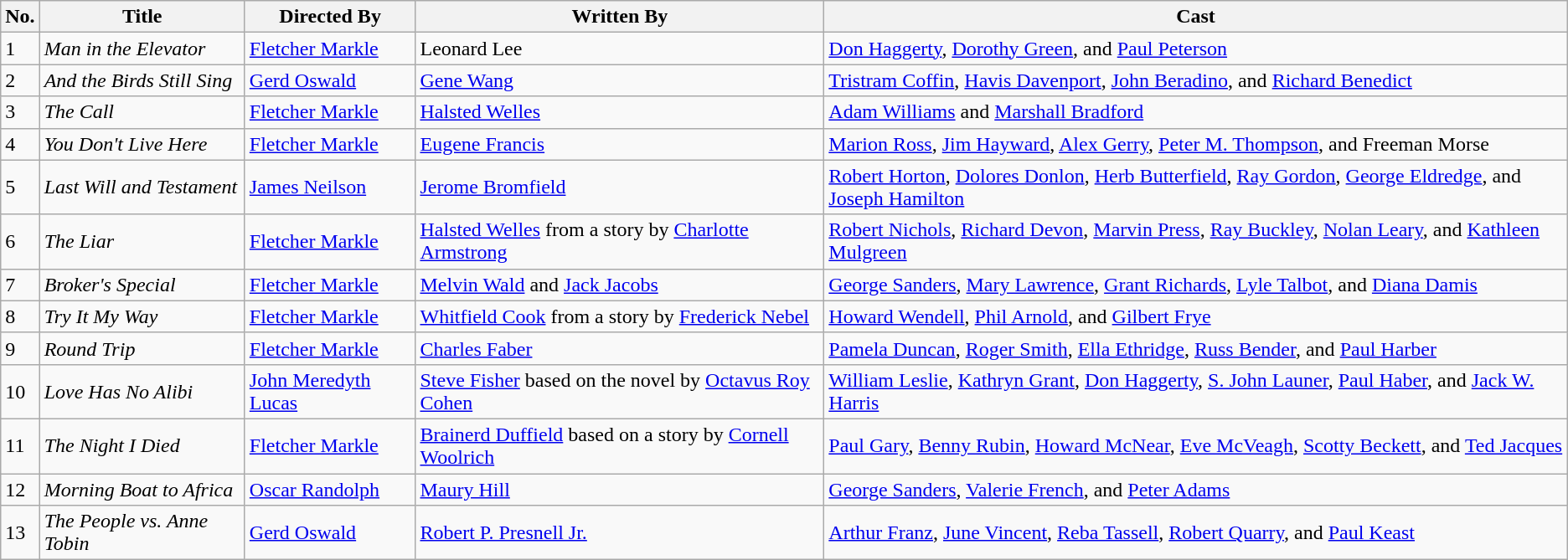<table class="wikitable">
<tr>
<th>No.</th>
<th>Title</th>
<th>Directed By</th>
<th>Written By</th>
<th>Cast</th>
</tr>
<tr>
<td>1</td>
<td><em>Man in the Elevator</em></td>
<td><a href='#'>Fletcher Markle</a></td>
<td>Leonard Lee</td>
<td><a href='#'>Don Haggerty</a>, <a href='#'>Dorothy Green</a>, and <a href='#'>Paul Peterson</a></td>
</tr>
<tr>
<td>2</td>
<td><em>And the Birds Still Sing</em></td>
<td><a href='#'>Gerd Oswald</a></td>
<td><a href='#'>Gene Wang</a></td>
<td><a href='#'>Tristram Coffin</a>, <a href='#'>Havis Davenport</a>, <a href='#'>John Beradino</a>, and <a href='#'>Richard Benedict</a></td>
</tr>
<tr>
<td>3</td>
<td><em>The Call</em></td>
<td><a href='#'>Fletcher Markle</a></td>
<td><a href='#'>Halsted Welles</a></td>
<td><a href='#'>Adam Williams</a> and <a href='#'>Marshall Bradford</a></td>
</tr>
<tr>
<td>4</td>
<td><em>You Don't Live Here</em></td>
<td><a href='#'>Fletcher Markle</a></td>
<td><a href='#'>Eugene Francis</a></td>
<td><a href='#'>Marion Ross</a>, <a href='#'>Jim Hayward</a>, <a href='#'>Alex Gerry</a>, <a href='#'>Peter M. Thompson</a>, and Freeman Morse</td>
</tr>
<tr>
<td>5</td>
<td><em>Last Will and Testament</em></td>
<td><a href='#'>James Neilson</a></td>
<td><a href='#'>Jerome Bromfield</a></td>
<td><a href='#'>Robert Horton</a>, <a href='#'>Dolores Donlon</a>, <a href='#'>Herb Butterfield</a>, <a href='#'>Ray Gordon</a>, <a href='#'>George Eldredge</a>, and <a href='#'>Joseph Hamilton</a></td>
</tr>
<tr>
<td>6</td>
<td><em>The Liar</em></td>
<td><a href='#'>Fletcher Markle</a></td>
<td><a href='#'>Halsted Welles</a> from a story by <a href='#'>Charlotte Armstrong</a></td>
<td><a href='#'>Robert Nichols</a>, <a href='#'>Richard Devon</a>, <a href='#'>Marvin Press</a>, <a href='#'>Ray Buckley</a>, <a href='#'>Nolan Leary</a>, and <a href='#'>Kathleen Mulgreen</a></td>
</tr>
<tr>
<td>7</td>
<td><em>Broker's Special</em></td>
<td><a href='#'>Fletcher Markle</a></td>
<td><a href='#'>Melvin Wald</a> and <a href='#'>Jack Jacobs</a></td>
<td><a href='#'>George Sanders</a>, <a href='#'>Mary Lawrence</a>, <a href='#'>Grant Richards</a>, <a href='#'>Lyle Talbot</a>, and <a href='#'>Diana Damis</a></td>
</tr>
<tr>
<td>8</td>
<td><em>Try It My Way</em></td>
<td><a href='#'>Fletcher Markle</a></td>
<td><a href='#'>Whitfield Cook</a> from a story by <a href='#'>Frederick Nebel</a></td>
<td><a href='#'>Howard Wendell</a>, <a href='#'>Phil Arnold</a>, and <a href='#'>Gilbert Frye</a></td>
</tr>
<tr>
<td>9</td>
<td><em>Round Trip</em></td>
<td><a href='#'>Fletcher Markle</a></td>
<td><a href='#'>Charles Faber</a></td>
<td><a href='#'>Pamela Duncan</a>, <a href='#'>Roger Smith</a>, <a href='#'>Ella Ethridge</a>, <a href='#'>Russ Bender</a>, and <a href='#'>Paul Harber</a></td>
</tr>
<tr>
<td>10</td>
<td><em>Love Has No Alibi</em></td>
<td><a href='#'>John Meredyth Lucas</a></td>
<td><a href='#'>Steve Fisher</a> based on the novel by <a href='#'>Octavus Roy Cohen</a></td>
<td><a href='#'>William Leslie</a>, <a href='#'>Kathryn Grant</a>, <a href='#'>Don Haggerty</a>, <a href='#'>S. John Launer</a>, <a href='#'>Paul Haber</a>, and <a href='#'>Jack W. Harris</a></td>
</tr>
<tr>
<td>11</td>
<td><em>The Night I Died</em></td>
<td><a href='#'>Fletcher Markle</a></td>
<td><a href='#'>Brainerd Duffield</a> based on a story by <a href='#'>Cornell Woolrich</a></td>
<td><a href='#'>Paul Gary</a>, <a href='#'>Benny Rubin</a>, <a href='#'>Howard McNear</a>, <a href='#'>Eve McVeagh</a>, <a href='#'>Scotty Beckett</a>, and <a href='#'>Ted Jacques</a></td>
</tr>
<tr>
<td>12</td>
<td><em>Morning Boat to Africa</em></td>
<td><a href='#'>Oscar Randolph</a></td>
<td><a href='#'>Maury Hill</a></td>
<td><a href='#'>George Sanders</a>, <a href='#'>Valerie French</a>, and <a href='#'>Peter Adams</a></td>
</tr>
<tr>
<td>13</td>
<td><em>The People vs. Anne Tobin</em></td>
<td><a href='#'>Gerd Oswald</a></td>
<td><a href='#'>Robert P. Presnell Jr.</a></td>
<td><a href='#'>Arthur Franz</a>, <a href='#'>June Vincent</a>, <a href='#'>Reba Tassell</a>, <a href='#'>Robert Quarry</a>, and <a href='#'>Paul Keast</a></td>
</tr>
</table>
